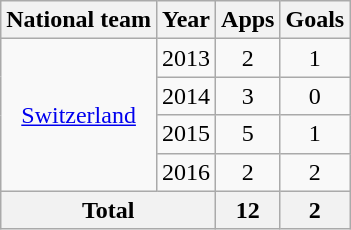<table class="wikitable" style="text-align:center">
<tr>
<th>National team</th>
<th>Year</th>
<th>Apps</th>
<th>Goals</th>
</tr>
<tr>
<td rowspan="4"><a href='#'>Switzerland</a></td>
<td>2013</td>
<td>2</td>
<td>1</td>
</tr>
<tr>
<td>2014</td>
<td>3</td>
<td>0</td>
</tr>
<tr>
<td>2015</td>
<td>5</td>
<td>1</td>
</tr>
<tr>
<td>2016</td>
<td>2</td>
<td>2</td>
</tr>
<tr>
<th colspan="2">Total</th>
<th>12</th>
<th>2</th>
</tr>
</table>
